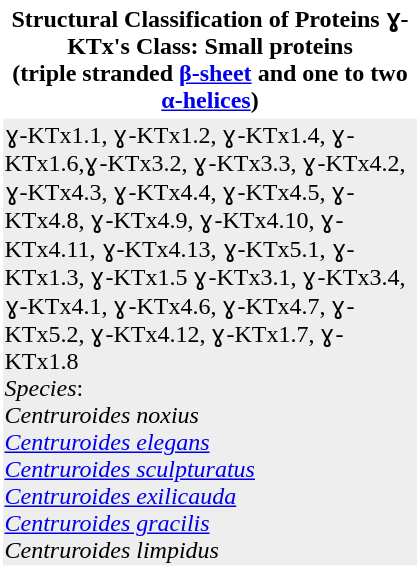<table style="float: right; clear: right; margin: 0 0 0.5em 1em; background: #ffffff;" class="toccolours" border="0" cellpadding="1" align="right" width="280">
<tr>
<th>Structural Classification of Proteins <strong>ɣ-KTx's</strong> Class: Small proteins<br>(triple stranded <a href='#'>β-sheet</a> and one to two <a href='#'>α-helices</a>)</th>
</tr>
<tr>
<td bgcolor="#eeeeee">ɣ-KTx1.1, ɣ-KTx1.2, ɣ-KTx1.4, ɣ-KTx1.6,ɣ-KTx3.2, ɣ-KTx3.3, ɣ-KTx4.2, ɣ-KTx4.3, ɣ-KTx4.4, ɣ-KTx4.5, ɣ-KTx4.8, ɣ-KTx4.9, ɣ-KTx4.10, ɣ-KTx4.11, ɣ-KTx4.13, ɣ-KTx5.1, ɣ-KTx1.3,  ɣ-KTx1.5 ɣ-KTx3.1, ɣ-KTx3.4, ɣ-KTx4.1, ɣ-KTx4.6, ɣ-KTx4.7, ɣ-KTx5.2, ɣ-KTx4.12, ɣ-KTx1.7, ɣ-KTx1.8<br><em>Species</em>:<br><em>Centruroides noxius</em><br><em><a href='#'>Centruroides elegans</a></em><br><em><a href='#'>Centruroides sculpturatus</a></em><br><em><a href='#'>Centruroides exilicauda</a></em><br><em><a href='#'>Centruroides gracilis</a></em><br><em>Centruroides limpidus</em></td>
</tr>
<tr>
</tr>
</table>
